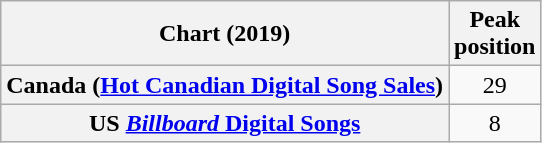<table class="wikitable plainrowheaders" style="text-align:center">
<tr>
<th scope="col">Chart (2019)</th>
<th scope="col">Peak<br>position</th>
</tr>
<tr>
<th scope="row">Canada (<a href='#'>Hot Canadian Digital Song Sales</a>)</th>
<td>29</td>
</tr>
<tr>
<th scope="row">US <a href='#'><em>Billboard</em> Digital Songs</a></th>
<td>8</td>
</tr>
</table>
